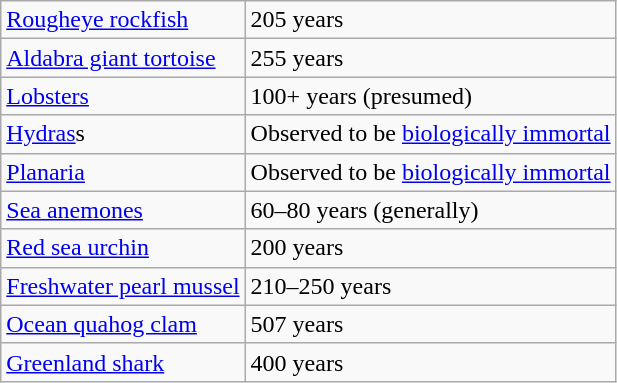<table class="wikitable">
<tr>
<td><a href='#'>Rougheye rockfish</a></td>
<td>205 years</td>
</tr>
<tr>
<td><a href='#'>Aldabra giant tortoise</a></td>
<td>255 years</td>
</tr>
<tr>
<td><a href='#'>Lobsters</a></td>
<td>100+ years (presumed)</td>
</tr>
<tr>
<td><a href='#'>Hydras</a>s</td>
<td>Observed to be <a href='#'>biologically immortal</a></td>
</tr>
<tr>
<td><a href='#'>Planaria</a></td>
<td>Observed to be <a href='#'>biologically immortal</a></td>
</tr>
<tr>
<td><a href='#'>Sea anemones</a></td>
<td>60–80 years (generally)</td>
</tr>
<tr>
<td><a href='#'>Red sea urchin</a></td>
<td>200 years</td>
</tr>
<tr>
<td><a href='#'>Freshwater pearl mussel</a></td>
<td>210–250 years</td>
</tr>
<tr>
<td><a href='#'>Ocean quahog clam</a></td>
<td>507 years</td>
</tr>
<tr>
<td><a href='#'>Greenland shark</a></td>
<td>400 years</td>
</tr>
</table>
